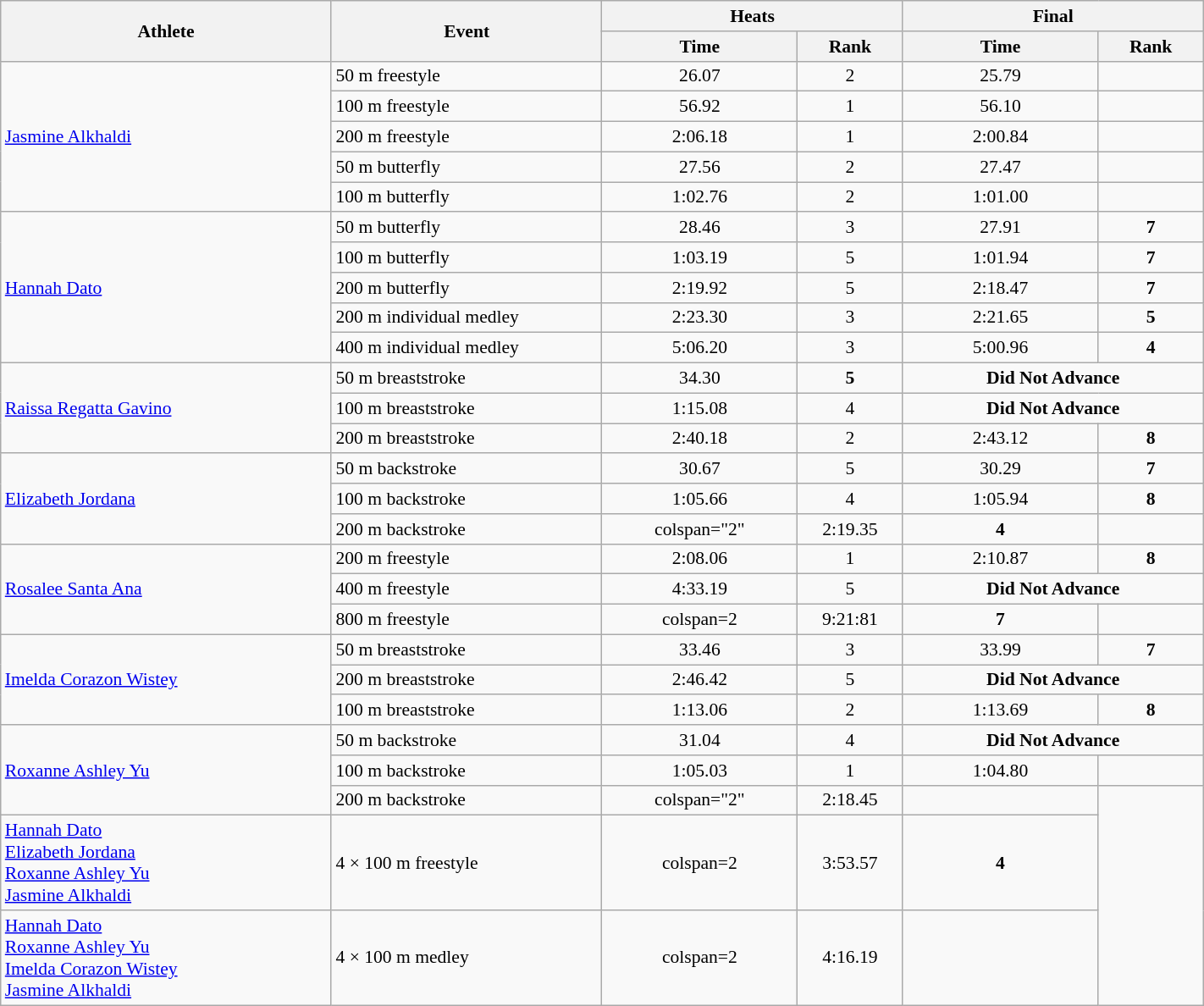<table class="wikitable" width="75%" style="text-align:center; font-size:90%">
<tr>
<th rowspan="2" width="22%">Athlete</th>
<th rowspan="2" width="18%">Event</th>
<th colspan="2" width="20%">Heats</th>
<th colspan="2" width="20%">Final</th>
</tr>
<tr>
<th width="13%">Time</th>
<th>Rank</th>
<th width="13%">Time</th>
<th>Rank</th>
</tr>
<tr>
<td rowspan="5" align="left"><a href='#'>Jasmine Alkhaldi</a></td>
<td style="text-align:left;">50 m freestyle</td>
<td>26.07</td>
<td>2 <strong></strong></td>
<td>25.79</td>
<td></td>
</tr>
<tr>
<td style="text-align:left;">100 m freestyle</td>
<td>56.92</td>
<td>1 <strong></strong></td>
<td>56.10</td>
<td></td>
</tr>
<tr>
<td style="text-align:left;">200 m freestyle</td>
<td>2:06.18</td>
<td>1 <strong></strong></td>
<td>2:00.84</td>
<td></td>
</tr>
<tr>
<td style="text-align:left;">50 m butterfly</td>
<td>27.56</td>
<td>2 <strong></strong></td>
<td>27.47</td>
<td></td>
</tr>
<tr>
<td style="text-align:left;">100 m butterfly</td>
<td>1:02.76</td>
<td>2 <strong></strong></td>
<td>1:01.00</td>
<td></td>
</tr>
<tr>
<td rowspan="5" align="left"><a href='#'>Hannah Dato</a></td>
<td style="text-align:left;">50 m butterfly</td>
<td>28.46</td>
<td>3 <strong></strong></td>
<td>27.91</td>
<td><strong>7</strong></td>
</tr>
<tr>
<td style="text-align:left;">100 m butterfly</td>
<td>1:03.19</td>
<td>5 <strong></strong></td>
<td>1:01.94</td>
<td><strong>7</strong></td>
</tr>
<tr>
<td style="text-align:left;">200 m butterfly</td>
<td>2:19.92</td>
<td>5 <strong></strong></td>
<td>2:18.47</td>
<td><strong>7</strong></td>
</tr>
<tr>
<td style="text-align:left;">200 m individual medley</td>
<td>2:23.30</td>
<td>3 <strong></strong></td>
<td>2:21.65</td>
<td><strong>5</strong></td>
</tr>
<tr>
<td style="text-align:left;">400 m individual medley</td>
<td>5:06.20</td>
<td>3 <strong></strong></td>
<td>5:00.96</td>
<td><strong>4</strong></td>
</tr>
<tr>
<td rowspan="3" align="left"><a href='#'>Raissa Regatta Gavino</a></td>
<td style="text-align:left;">50 m breaststroke</td>
<td>34.30</td>
<td><strong>5</strong></td>
<td colspan=2><strong>Did Not Advance</strong></td>
</tr>
<tr>
<td style="text-align:left;">100 m breaststroke</td>
<td>1:15.08</td>
<td>4</td>
<td colspan="2"><strong>Did Not Advance</strong></td>
</tr>
<tr>
<td style="text-align:left;">200 m breaststroke</td>
<td>2:40.18</td>
<td>2 <strong></strong></td>
<td>2:43.12</td>
<td><strong>8</strong></td>
</tr>
<tr>
<td rowspan="3" align="left"><a href='#'>Elizabeth Jordana</a></td>
<td style="text-align:left;">50 m backstroke</td>
<td>30.67</td>
<td>5</td>
<td>30.29</td>
<td><strong>7</strong></td>
</tr>
<tr>
<td style="text-align:left;">100 m backstroke</td>
<td>1:05.66</td>
<td>4 <strong></strong></td>
<td>1:05.94</td>
<td><strong>8</strong></td>
</tr>
<tr>
<td style="text-align:left;">200 m backstroke</td>
<td>colspan="2" </td>
<td>2:19.35</td>
<td><strong>4</strong></td>
</tr>
<tr>
<td rowspan="3" align="left"><a href='#'>Rosalee Santa Ana</a></td>
<td style="text-align:left;">200 m freestyle</td>
<td>2:08.06</td>
<td>1 <strong></strong></td>
<td>2:10.87</td>
<td><strong>8</strong></td>
</tr>
<tr>
<td style="text-align:left;">400 m freestyle</td>
<td>4:33.19</td>
<td>5</td>
<td colspan=2><strong>Did Not Advance</strong></td>
</tr>
<tr>
<td style="text-align:left;">800 m freestyle</td>
<td>colspan=2 </td>
<td>9:21:81</td>
<td><strong>7</strong></td>
</tr>
<tr>
<td rowspan="3" align="left"><a href='#'>Imelda Corazon Wistey</a></td>
<td style="text-align:left;">50 m breaststroke</td>
<td>33.46</td>
<td>3 <strong></strong></td>
<td>33.99</td>
<td><strong>7</strong></td>
</tr>
<tr>
<td style="text-align:left;">200 m breaststroke</td>
<td>2:46.42</td>
<td>5</td>
<td colspan=2><strong>Did Not Advance</strong></td>
</tr>
<tr>
<td style="text-align:left;">100 m breaststroke</td>
<td>1:13.06</td>
<td>2 <strong></strong></td>
<td>1:13.69</td>
<td><strong>8</strong></td>
</tr>
<tr>
<td rowspan="3" align="left"><a href='#'>Roxanne Ashley Yu</a></td>
<td style="text-align:left;">50 m backstroke</td>
<td>31.04</td>
<td>4</td>
<td colspan="2"><strong>Did Not Advance</strong></td>
</tr>
<tr>
<td style="text-align:left;">100 m backstroke</td>
<td>1:05.03</td>
<td>1 <strong></strong></td>
<td>1:04.80</td>
<td></td>
</tr>
<tr>
<td style="text-align:left;">200 m backstroke</td>
<td>colspan="2" </td>
<td>2:18.45</td>
<td></td>
</tr>
<tr>
<td style="text-align:left;"><a href='#'>Hannah Dato</a><br><a href='#'>Elizabeth Jordana</a><br><a href='#'>Roxanne Ashley Yu</a><br><a href='#'>Jasmine Alkhaldi</a></td>
<td style="text-align:left;">4 × 100 m freestyle</td>
<td>colspan=2 </td>
<td>3:53.57</td>
<td><strong>4</strong></td>
</tr>
<tr>
<td style="text-align:left;"><a href='#'>Hannah Dato</a><br><a href='#'>Roxanne Ashley Yu</a><br><a href='#'>Imelda Corazon Wistey</a><br><a href='#'>Jasmine Alkhaldi</a></td>
<td style="text-align:left;">4 × 100 m medley</td>
<td>colspan=2 </td>
<td>4:16.19</td>
<td></td>
</tr>
</table>
